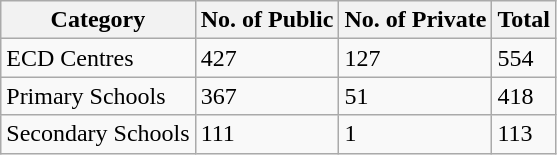<table class="wikitable">
<tr>
<th>Category</th>
<th>No. of Public</th>
<th>No. of Private</th>
<th>Total</th>
</tr>
<tr>
<td>ECD Centres</td>
<td>427</td>
<td>127</td>
<td>554</td>
</tr>
<tr>
<td>Primary Schools</td>
<td>367</td>
<td>51</td>
<td>418</td>
</tr>
<tr>
<td>Secondary Schools</td>
<td>111</td>
<td>1</td>
<td>113</td>
</tr>
</table>
